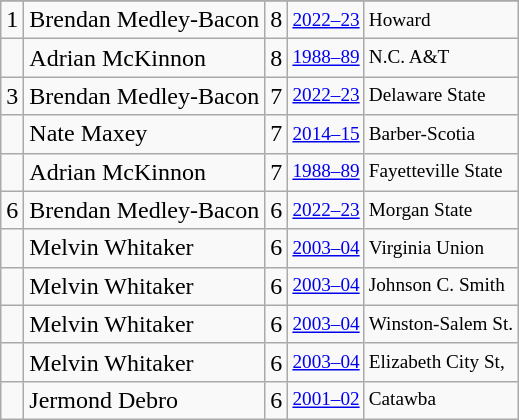<table class="wikitable">
<tr>
</tr>
<tr>
<td>1</td>
<td>Brendan Medley-Bacon</td>
<td>8</td>
<td style="font-size:80%;"><a href='#'>2022–23</a></td>
<td style="font-size:80%;">Howard</td>
</tr>
<tr>
<td></td>
<td>Adrian McKinnon</td>
<td>8</td>
<td style="font-size:80%;"><a href='#'>1988–89</a></td>
<td style="font-size:80%;">N.C. A&T</td>
</tr>
<tr>
<td>3</td>
<td>Brendan Medley-Bacon</td>
<td>7</td>
<td style="font-size:80%;"><a href='#'>2022–23</a></td>
<td style="font-size:80%;">Delaware State</td>
</tr>
<tr>
<td></td>
<td>Nate Maxey</td>
<td>7</td>
<td style="font-size:80%;"><a href='#'>2014–15</a></td>
<td style="font-size:80%;">Barber-Scotia</td>
</tr>
<tr>
<td></td>
<td>Adrian McKinnon</td>
<td>7</td>
<td style="font-size:80%;"><a href='#'>1988–89</a></td>
<td style="font-size:80%;">Fayetteville State</td>
</tr>
<tr>
<td>6</td>
<td>Brendan Medley-Bacon</td>
<td>6</td>
<td style="font-size:80%;"><a href='#'>2022–23</a></td>
<td style="font-size:80%;">Morgan State</td>
</tr>
<tr>
<td></td>
<td>Melvin Whitaker</td>
<td>6</td>
<td style="font-size:80%;"><a href='#'>2003–04</a></td>
<td style="font-size:80%;">Virginia Union</td>
</tr>
<tr>
<td></td>
<td>Melvin Whitaker</td>
<td>6</td>
<td style="font-size:80%;"><a href='#'>2003–04</a></td>
<td style="font-size:80%;">Johnson C. Smith</td>
</tr>
<tr>
<td></td>
<td>Melvin Whitaker</td>
<td>6</td>
<td style="font-size:80%;"><a href='#'>2003–04</a></td>
<td style="font-size:80%;">Winston-Salem St.</td>
</tr>
<tr>
<td></td>
<td>Melvin Whitaker</td>
<td>6</td>
<td style="font-size:80%;"><a href='#'>2003–04</a></td>
<td style="font-size:80%;">Elizabeth City St,</td>
</tr>
<tr>
<td></td>
<td>Jermond Debro</td>
<td>6</td>
<td style="font-size:80%;"><a href='#'>2001–02</a></td>
<td style="font-size:80%;">Catawba</td>
</tr>
</table>
